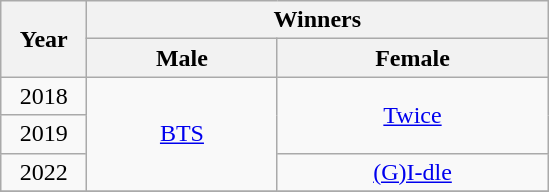<table class="wikitable" style="text-align: center">
<tr>
<th width="50" rowspan="2">Year</th>
<th width="300" colspan="2">Winners</th>
</tr>
<tr>
<th>Male</th>
<th>Female</th>
</tr>
<tr>
<td>2018</td>
<td rowspan="3"><a href='#'>BTS</a></td>
<td rowspan="2"><a href='#'>Twice</a></td>
</tr>
<tr>
<td>2019</td>
</tr>
<tr>
<td>2022</td>
<td><a href='#'>(G)I-dle</a></td>
</tr>
<tr>
</tr>
</table>
